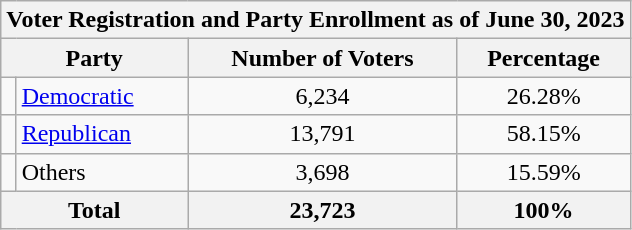<table class=wikitable>
<tr>
<th colspan = 6>Voter Registration and Party Enrollment as of June 30, 2023</th>
</tr>
<tr>
<th colspan = 2>Party</th>
<th>Number of Voters</th>
<th>Percentage</th>
</tr>
<tr>
<td></td>
<td><a href='#'>Democratic</a></td>
<td align = center>6,234</td>
<td align = center>26.28%</td>
</tr>
<tr>
<td></td>
<td><a href='#'>Republican</a></td>
<td align = center>13,791</td>
<td align = center>58.15%</td>
</tr>
<tr>
<td></td>
<td>Others</td>
<td align = center>3,698</td>
<td align = center>15.59%</td>
</tr>
<tr>
<th colspan = 2>Total</th>
<th align = center>23,723</th>
<th align = center>100%</th>
</tr>
</table>
